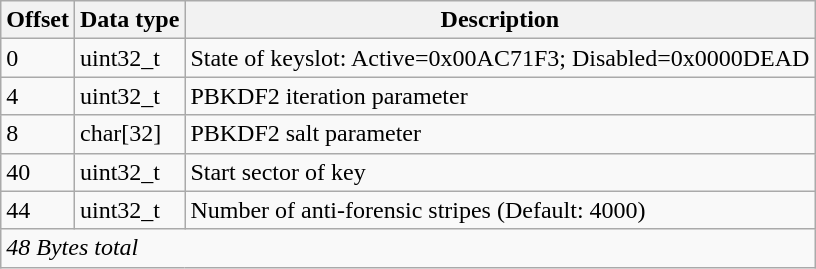<table class="wikitable">
<tr>
<th>Offset</th>
<th>Data type</th>
<th>Description</th>
</tr>
<tr>
<td>0</td>
<td>uint32_t</td>
<td>State of keyslot: Active=0x00AC71F3; Disabled=0x0000DEAD</td>
</tr>
<tr>
<td>4</td>
<td>uint32_t</td>
<td>PBKDF2 iteration parameter</td>
</tr>
<tr>
<td>8</td>
<td>char[32]</td>
<td>PBKDF2 salt parameter</td>
</tr>
<tr>
<td>40</td>
<td>uint32_t</td>
<td>Start sector of key</td>
</tr>
<tr>
<td>44</td>
<td>uint32_t</td>
<td>Number of anti-forensic stripes (Default: 4000)</td>
</tr>
<tr>
<td colspan="3"><em>48 Bytes total</em></td>
</tr>
</table>
